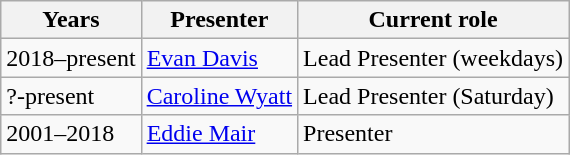<table class="wikitable">
<tr>
<th>Years</th>
<th>Presenter</th>
<th>Current role</th>
</tr>
<tr>
<td>2018–present</td>
<td><a href='#'>Evan Davis</a></td>
<td>Lead Presenter (weekdays)</td>
</tr>
<tr>
<td>?-present</td>
<td><a href='#'>Caroline Wyatt</a></td>
<td>Lead Presenter (Saturday)</td>
</tr>
<tr>
<td>2001–2018</td>
<td><a href='#'>Eddie Mair</a></td>
<td>Presenter </td>
</tr>
</table>
